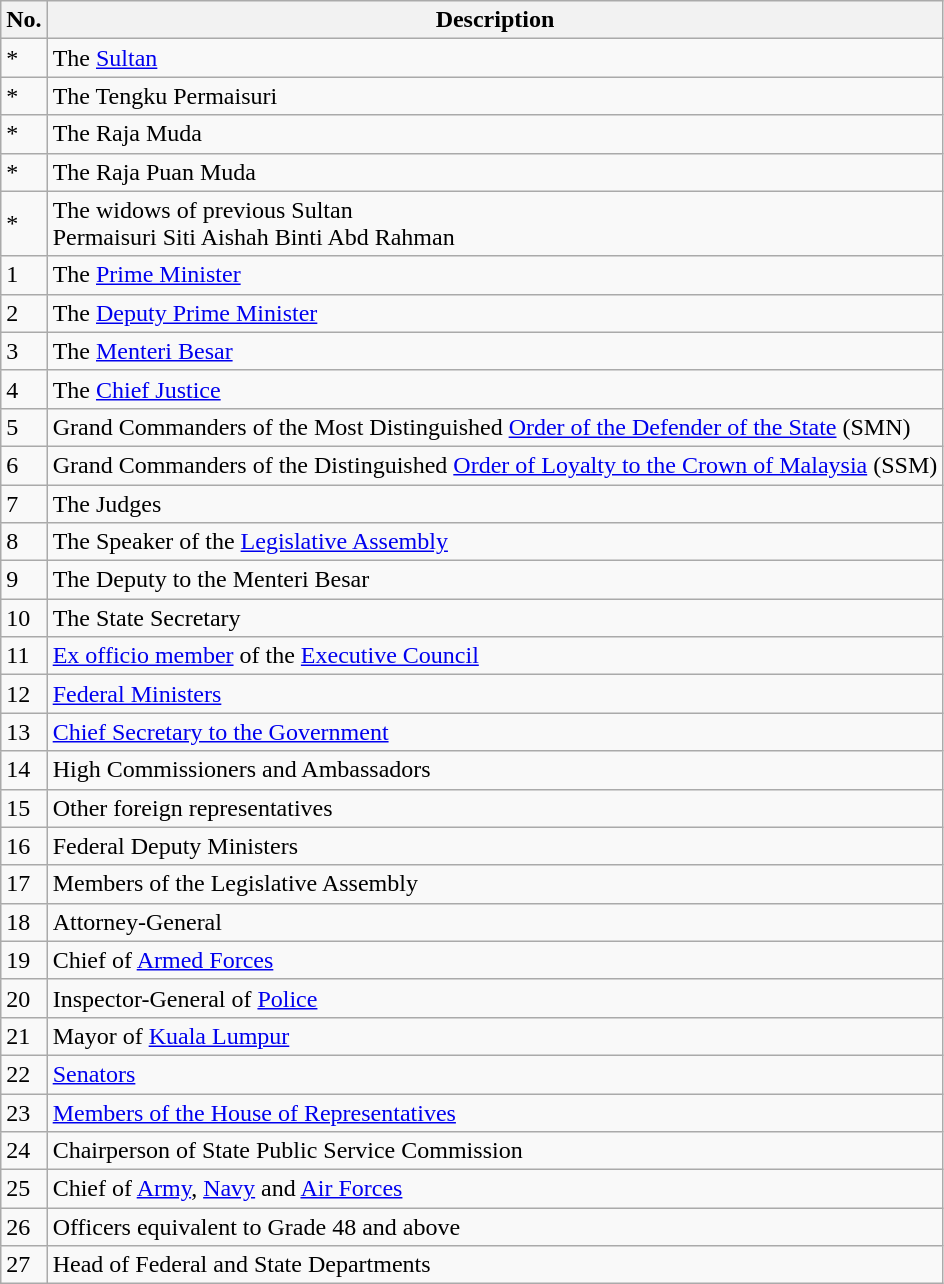<table class="wikitable">
<tr>
<th>No.</th>
<th>Description</th>
</tr>
<tr>
<td>*</td>
<td>The <a href='#'>Sultan</a></td>
</tr>
<tr>
<td>*</td>
<td>The Tengku Permaisuri</td>
</tr>
<tr>
<td>*</td>
<td>The Raja Muda</td>
</tr>
<tr>
<td>*</td>
<td>The Raja Puan Muda</td>
</tr>
<tr>
<td>*</td>
<td>The widows of previous Sultan<br>Permaisuri Siti Aishah Binti Abd Rahman</td>
</tr>
<tr>
<td>1</td>
<td>The <a href='#'>Prime Minister</a></td>
</tr>
<tr>
<td>2</td>
<td>The <a href='#'>Deputy Prime Minister</a></td>
</tr>
<tr>
<td>3</td>
<td>The <a href='#'>Menteri Besar</a></td>
</tr>
<tr>
<td>4</td>
<td>The <a href='#'>Chief Justice</a></td>
</tr>
<tr>
<td>5</td>
<td>Grand Commanders of the Most Distinguished <a href='#'>Order of the Defender of the State</a> (SMN)</td>
</tr>
<tr>
<td>6</td>
<td>Grand Commanders of the Distinguished <a href='#'>Order of Loyalty to the Crown of Malaysia</a> (SSM)</td>
</tr>
<tr>
<td>7</td>
<td>The Judges</td>
</tr>
<tr>
<td>8</td>
<td>The Speaker of the <a href='#'>Legislative Assembly</a></td>
</tr>
<tr>
<td>9</td>
<td>The Deputy to the Menteri Besar</td>
</tr>
<tr>
<td>10</td>
<td>The State Secretary</td>
</tr>
<tr>
<td>11</td>
<td><a href='#'>Ex officio member</a> of the <a href='#'>Executive Council</a></td>
</tr>
<tr>
<td>12</td>
<td><a href='#'>Federal Ministers</a></td>
</tr>
<tr>
<td>13</td>
<td><a href='#'>Chief Secretary to the Government</a></td>
</tr>
<tr>
<td>14</td>
<td>High Commissioners and Ambassadors</td>
</tr>
<tr>
<td>15</td>
<td>Other foreign representatives</td>
</tr>
<tr>
<td>16</td>
<td>Federal Deputy Ministers</td>
</tr>
<tr>
<td>17</td>
<td>Members of the Legislative Assembly</td>
</tr>
<tr>
<td>18</td>
<td>Attorney-General</td>
</tr>
<tr>
<td>19</td>
<td>Chief of <a href='#'>Armed Forces</a></td>
</tr>
<tr>
<td>20</td>
<td>Inspector-General of <a href='#'>Police</a></td>
</tr>
<tr>
<td>21</td>
<td>Mayor of <a href='#'>Kuala Lumpur</a></td>
</tr>
<tr>
<td>22</td>
<td><a href='#'>Senators</a></td>
</tr>
<tr>
<td>23</td>
<td><a href='#'>Members of the House of Representatives</a></td>
</tr>
<tr>
<td>24</td>
<td>Chairperson of State Public Service Commission</td>
</tr>
<tr>
<td>25</td>
<td>Chief of <a href='#'>Army</a>, <a href='#'>Navy</a> and <a href='#'>Air Forces</a></td>
</tr>
<tr>
<td>26</td>
<td>Officers equivalent to Grade 48 and above</td>
</tr>
<tr>
<td>27</td>
<td>Head of Federal and State Departments</td>
</tr>
</table>
